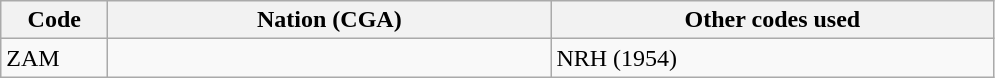<table class="wikitable">
<tr>
<th style="width:4em">Code</th>
<th style="width:18em">Nation (CGA)</th>
<th style="width:18em">Other codes used</th>
</tr>
<tr>
<td>ZAM</td>
<td></td>
<td>NRH (1954)</td>
</tr>
</table>
